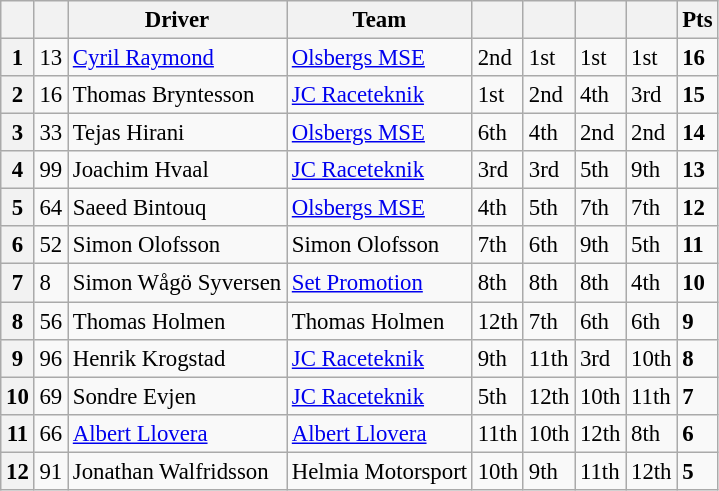<table class=wikitable style="font-size:95%">
<tr>
<th></th>
<th></th>
<th>Driver</th>
<th>Team</th>
<th></th>
<th></th>
<th></th>
<th></th>
<th>Pts</th>
</tr>
<tr>
<th>1</th>
<td>13</td>
<td> <a href='#'>Cyril Raymond</a></td>
<td><a href='#'>Olsbergs MSE</a></td>
<td>2nd</td>
<td>1st</td>
<td>1st</td>
<td>1st</td>
<td><strong>16</strong></td>
</tr>
<tr>
<th>2</th>
<td>16</td>
<td> Thomas Bryntesson</td>
<td><a href='#'>JC Raceteknik</a></td>
<td>1st</td>
<td>2nd</td>
<td>4th</td>
<td>3rd</td>
<td><strong>15</strong></td>
</tr>
<tr>
<th>3</th>
<td>33</td>
<td> Tejas Hirani</td>
<td><a href='#'>Olsbergs MSE</a></td>
<td>6th</td>
<td>4th</td>
<td>2nd</td>
<td>2nd</td>
<td><strong>14</strong></td>
</tr>
<tr>
<th>4</th>
<td>99</td>
<td> Joachim Hvaal</td>
<td><a href='#'>JC Raceteknik</a></td>
<td>3rd</td>
<td>3rd</td>
<td>5th</td>
<td>9th</td>
<td><strong>13</strong></td>
</tr>
<tr>
<th>5</th>
<td>64</td>
<td> Saeed Bintouq</td>
<td><a href='#'>Olsbergs MSE</a></td>
<td>4th</td>
<td>5th</td>
<td>7th</td>
<td>7th</td>
<td><strong>12</strong></td>
</tr>
<tr>
<th>6</th>
<td>52</td>
<td> Simon Olofsson</td>
<td>Simon Olofsson</td>
<td>7th</td>
<td>6th</td>
<td>9th</td>
<td>5th</td>
<td><strong>11</strong></td>
</tr>
<tr>
<th>7</th>
<td>8</td>
<td> Simon Wågö Syversen</td>
<td><a href='#'>Set Promotion</a></td>
<td>8th</td>
<td>8th</td>
<td>8th</td>
<td>4th</td>
<td><strong>10</strong></td>
</tr>
<tr>
<th>8</th>
<td>56</td>
<td> Thomas Holmen</td>
<td>Thomas Holmen</td>
<td>12th</td>
<td>7th</td>
<td>6th</td>
<td>6th</td>
<td><strong>9</strong></td>
</tr>
<tr>
<th>9</th>
<td>96</td>
<td> Henrik Krogstad</td>
<td><a href='#'>JC Raceteknik</a></td>
<td>9th</td>
<td>11th</td>
<td>3rd</td>
<td>10th</td>
<td><strong>8</strong></td>
</tr>
<tr>
<th>10</th>
<td>69</td>
<td> Sondre Evjen</td>
<td><a href='#'>JC Raceteknik</a></td>
<td>5th</td>
<td>12th</td>
<td>10th</td>
<td>11th</td>
<td><strong>7</strong></td>
</tr>
<tr>
<th>11</th>
<td>66</td>
<td> <a href='#'>Albert Llovera</a></td>
<td><a href='#'>Albert Llovera</a></td>
<td>11th</td>
<td>10th</td>
<td>12th</td>
<td>8th</td>
<td><strong>6</strong></td>
</tr>
<tr>
<th>12</th>
<td>91</td>
<td> Jonathan Walfridsson</td>
<td>Helmia Motorsport</td>
<td>10th</td>
<td>9th</td>
<td>11th</td>
<td>12th</td>
<td><strong>5</strong></td>
</tr>
</table>
